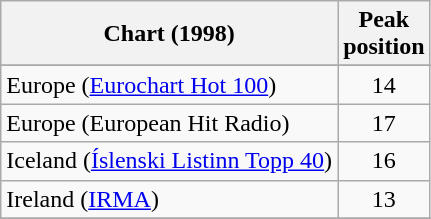<table class="wikitable sortable">
<tr>
<th>Chart (1998)</th>
<th>Peak<br>position</th>
</tr>
<tr>
</tr>
<tr>
</tr>
<tr>
<td>Europe (<a href='#'>Eurochart Hot 100</a>)</td>
<td style="text-align:center;">14</td>
</tr>
<tr>
<td>Europe (European Hit Radio)</td>
<td style="text-align:center;">17</td>
</tr>
<tr>
<td>Iceland (<a href='#'>Íslenski Listinn Topp 40</a>)</td>
<td align="center">16</td>
</tr>
<tr>
<td>Ireland (<a href='#'>IRMA</a>)</td>
<td align="center">13</td>
</tr>
<tr>
</tr>
<tr>
</tr>
<tr>
</tr>
<tr>
</tr>
</table>
